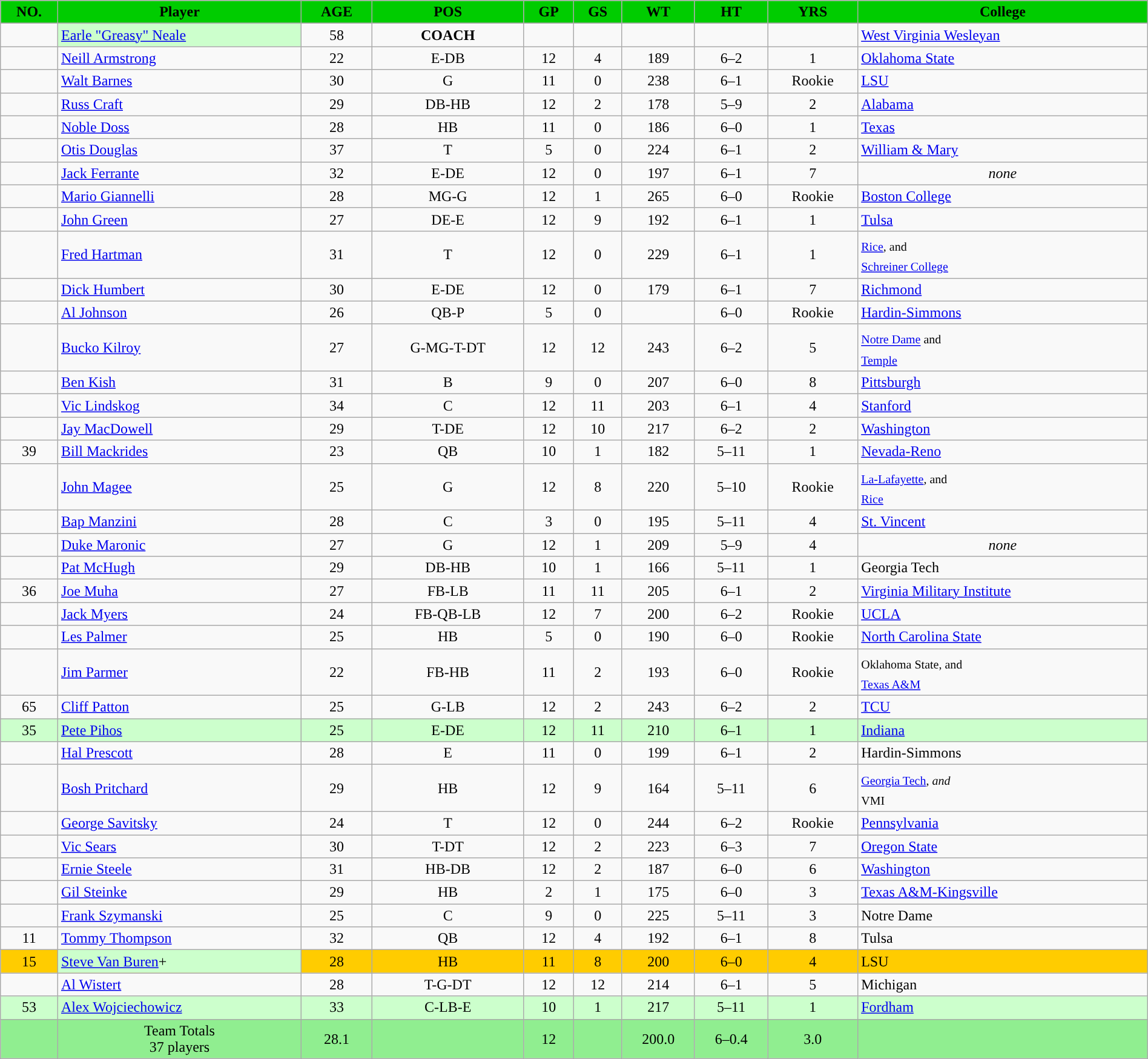<table class="wikitable sortable sortable" style="width:100%">
<tr>
<th style="background:#00cc00;" width=5%>NO.</th>
<th !width=20% style="background:#00cc00;">Player</th>
<th !width=4% style="background:#00cc00;">AGE</th>
<th !width=6% style="background:#00cc00;">POS</th>
<th !width=2% style="background:#00cc00;">GP</th>
<th !width=1% style="background:#00cc00;">GS</th>
<th !width=4% style="background:#00cc00;">WT</th>
<th !width=4% style="background:#00cc00;">HT</th>
<th !width=4% style="background:#00cc00;">YRS</th>
<th !width=20% style="background:#00cc00;">College</th>
</tr>
<tr>
</tr>
<tr align=center>
<td></td>
<td - align=left bgcolor="#CCFFCC"><a href='#'>Earle "Greasy" Neale</a></td>
<td>58</td>
<td><strong>COACH</strong></td>
<td></td>
<td></td>
<td></td>
<td></td>
<td></td>
<td - align=left><a href='#'>West Virginia Wesleyan</a></td>
</tr>
<tr align=center>
<td></td>
<td - align=left><a href='#'>Neill Armstrong</a></td>
<td>22</td>
<td>E-DB</td>
<td>12</td>
<td>4</td>
<td>189</td>
<td>6–2</td>
<td>1</td>
<td - align=left><a href='#'>Oklahoma State</a></td>
</tr>
<tr align=center>
<td></td>
<td - align=left><a href='#'>Walt Barnes</a></td>
<td>30</td>
<td>G</td>
<td>11</td>
<td>0</td>
<td>238</td>
<td>6–1</td>
<td>Rookie</td>
<td - align=left><a href='#'>LSU</a></td>
</tr>
<tr align=center>
<td></td>
<td - align=left><a href='#'>Russ Craft</a></td>
<td>29</td>
<td>DB-HB</td>
<td>12</td>
<td>2</td>
<td>178</td>
<td>5–9</td>
<td>2</td>
<td - align=left><a href='#'>Alabama</a></td>
</tr>
<tr align=center>
<td></td>
<td - align=left><a href='#'>Noble Doss</a></td>
<td>28</td>
<td>HB</td>
<td>11</td>
<td>0</td>
<td>186</td>
<td>6–0</td>
<td>1</td>
<td - align=left><a href='#'>Texas</a></td>
</tr>
<tr align=center>
<td></td>
<td - align=left><a href='#'>Otis Douglas</a></td>
<td>37</td>
<td>T</td>
<td>5</td>
<td>0</td>
<td>224</td>
<td>6–1</td>
<td>2</td>
<td - align=left><a href='#'>William & Mary</a></td>
</tr>
<tr align=center>
<td></td>
<td - align=left><a href='#'>Jack Ferrante</a></td>
<td>32</td>
<td>E-DE</td>
<td>12</td>
<td>0</td>
<td>197</td>
<td>6–1</td>
<td>7</td>
<td><em>none</em></td>
</tr>
<tr align=center>
<td></td>
<td - align=left><a href='#'>Mario Giannelli</a></td>
<td>28</td>
<td>MG-G</td>
<td>12</td>
<td>1</td>
<td>265</td>
<td>6–0</td>
<td>Rookie</td>
<td - align=left><a href='#'>Boston College</a></td>
</tr>
<tr align=center>
<td></td>
<td - align=left><a href='#'>John Green</a></td>
<td>27</td>
<td>DE-E</td>
<td>12</td>
<td>9</td>
<td>192</td>
<td>6–1</td>
<td>1</td>
<td - align=left><a href='#'>Tulsa</a></td>
</tr>
<tr align=center>
<td></td>
<td - align=left><a href='#'>Fred Hartman</a></td>
<td>31</td>
<td>T</td>
<td>12</td>
<td>0</td>
<td>229</td>
<td>6–1</td>
<td>1</td>
<td - align=left><sub><a href='#'>Rice</a>, and <br> <a href='#'>Schreiner College</a> </sub></td>
</tr>
<tr align=center>
<td></td>
<td - align=left><a href='#'>Dick Humbert</a></td>
<td>30</td>
<td>E-DE</td>
<td>12</td>
<td>0</td>
<td>179</td>
<td>6–1</td>
<td>7</td>
<td - align=left><a href='#'>Richmond</a></td>
</tr>
<tr align=center>
<td></td>
<td - align=left><a href='#'>Al Johnson</a></td>
<td>26</td>
<td>QB-P</td>
<td>5</td>
<td>0</td>
<td></td>
<td>6–0</td>
<td>Rookie</td>
<td - align=left><a href='#'>Hardin-Simmons</a></td>
</tr>
<tr align=center>
<td></td>
<td - align=left><a href='#'>Bucko Kilroy</a></td>
<td>27</td>
<td>G-MG-T-DT</td>
<td>12</td>
<td>12</td>
<td>243</td>
<td>6–2</td>
<td>5</td>
<td - align=left><sub> <a href='#'>Notre Dame</a> and <br> <a href='#'>Temple</a> </sub></td>
</tr>
<tr align=center>
<td></td>
<td - align=left><a href='#'>Ben Kish</a></td>
<td>31</td>
<td>B</td>
<td>9</td>
<td>0</td>
<td>207</td>
<td>6–0</td>
<td>8</td>
<td - align=left><a href='#'>Pittsburgh</a></td>
</tr>
<tr align=center>
<td></td>
<td - align=left><a href='#'>Vic Lindskog</a></td>
<td>34</td>
<td>C</td>
<td>12</td>
<td>11</td>
<td>203</td>
<td>6–1</td>
<td>4</td>
<td - align=left><a href='#'>Stanford</a></td>
</tr>
<tr align=center>
<td></td>
<td - align=left><a href='#'>Jay MacDowell</a></td>
<td>29</td>
<td>T-DE</td>
<td>12</td>
<td>10</td>
<td>217</td>
<td>6–2</td>
<td>2</td>
<td - align=left><a href='#'>Washington</a></td>
</tr>
<tr align=center>
<td>39</td>
<td - align=left><a href='#'>Bill Mackrides</a></td>
<td>23</td>
<td>QB</td>
<td>10</td>
<td>1</td>
<td>182</td>
<td>5–11</td>
<td>1</td>
<td - align=left><a href='#'>Nevada-Reno</a></td>
</tr>
<tr align=center>
<td></td>
<td - align=left><a href='#'>John Magee</a></td>
<td>25</td>
<td>G</td>
<td>12</td>
<td>8</td>
<td>220</td>
<td>5–10</td>
<td>Rookie</td>
<td - align=left><sub><a href='#'>La-Lafayette</a>, and <br><a href='#'>Rice</a> </sub></td>
</tr>
<tr align=center>
<td></td>
<td - align=left><a href='#'>Bap Manzini</a></td>
<td>28</td>
<td>C</td>
<td>3</td>
<td>0</td>
<td>195</td>
<td>5–11</td>
<td>4</td>
<td - align=left><a href='#'>St. Vincent</a></td>
</tr>
<tr align=center>
<td></td>
<td - align=left><a href='#'>Duke Maronic</a></td>
<td>27</td>
<td>G</td>
<td>12</td>
<td>1</td>
<td>209</td>
<td>5–9</td>
<td>4</td>
<td><em>none</em></td>
</tr>
<tr align=center>
<td></td>
<td - align=left><a href='#'>Pat McHugh</a></td>
<td>29</td>
<td>DB-HB</td>
<td>10</td>
<td>1</td>
<td>166</td>
<td>5–11</td>
<td>1</td>
<td - align=left>Georgia Tech</td>
</tr>
<tr align=center>
<td>36</td>
<td - align=left><a href='#'>Joe Muha</a></td>
<td>27</td>
<td>FB-LB</td>
<td>11</td>
<td>11</td>
<td>205</td>
<td>6–1</td>
<td>2</td>
<td - align=left><a href='#'>Virginia Military Institute</a></td>
</tr>
<tr align=center>
<td></td>
<td - align=left><a href='#'>Jack Myers</a></td>
<td>24</td>
<td>FB-QB-LB</td>
<td>12</td>
<td>7</td>
<td>200</td>
<td>6–2</td>
<td>Rookie</td>
<td - align=left><a href='#'>UCLA</a></td>
</tr>
<tr align=center>
<td></td>
<td - align=left><a href='#'>Les Palmer</a></td>
<td>25</td>
<td>HB</td>
<td>5</td>
<td>0</td>
<td>190</td>
<td>6–0</td>
<td>Rookie</td>
<td - align=left><a href='#'>North Carolina State</a></td>
</tr>
<tr align=center>
<td></td>
<td - align=left><a href='#'>Jim Parmer</a></td>
<td>22</td>
<td>FB-HB</td>
<td>11</td>
<td>2</td>
<td>193</td>
<td>6–0</td>
<td>Rookie</td>
<td - align=left><sub>Oklahoma State, and <br><a href='#'>Texas A&M</a></sub></td>
</tr>
<tr align=center>
<td>65</td>
<td - align=left><a href='#'>Cliff Patton</a></td>
<td>25</td>
<td>G-LB</td>
<td>12</td>
<td>2</td>
<td>243</td>
<td>6–2</td>
<td>2</td>
<td - align=left><a href='#'>TCU</a></td>
</tr>
<tr align=center bgcolor="#CCFFCC">
<td>35</td>
<td - align=left><a href='#'>Pete Pihos</a></td>
<td>25</td>
<td>E-DE</td>
<td>12</td>
<td>11</td>
<td>210</td>
<td>6–1</td>
<td>1</td>
<td - align=left><a href='#'>Indiana</a></td>
</tr>
<tr align=center>
<td></td>
<td - align=left><a href='#'>Hal Prescott</a></td>
<td>28</td>
<td>E</td>
<td>11</td>
<td>0</td>
<td>199</td>
<td>6–1</td>
<td>2</td>
<td - align=left>Hardin-Simmons</td>
</tr>
<tr align=center>
<td></td>
<td - align=left><a href='#'>Bosh Pritchard</a></td>
<td>29</td>
<td>HB</td>
<td>12</td>
<td>9</td>
<td>164</td>
<td>5–11</td>
<td>6</td>
<td - align=left><sub><a href='#'>Georgia Tech</a>, <em>and</em><br>VMI</sub></td>
</tr>
<tr align=center>
<td></td>
<td - align=left><a href='#'>George Savitsky</a></td>
<td>24</td>
<td>T</td>
<td>12</td>
<td>0</td>
<td>244</td>
<td>6–2</td>
<td>Rookie</td>
<td - align=left><a href='#'>Pennsylvania</a></td>
</tr>
<tr align=center>
<td></td>
<td - align=left><a href='#'>Vic Sears</a></td>
<td>30</td>
<td>T-DT</td>
<td>12</td>
<td>2</td>
<td>223</td>
<td>6–3</td>
<td>7</td>
<td - align=left><a href='#'>Oregon State</a></td>
</tr>
<tr align=center>
<td></td>
<td - align=left><a href='#'>Ernie Steele</a></td>
<td>31</td>
<td>HB-DB</td>
<td>12</td>
<td>2</td>
<td>187</td>
<td>6–0</td>
<td>6</td>
<td - align=left><a href='#'>Washington</a></td>
</tr>
<tr align=center>
<td></td>
<td - align=left><a href='#'>Gil Steinke</a></td>
<td>29</td>
<td>HB</td>
<td>2</td>
<td>1</td>
<td>175</td>
<td>6–0</td>
<td>3</td>
<td - align=left><a href='#'>Texas A&M-Kingsville</a></td>
</tr>
<tr align=center>
<td></td>
<td - align=left><a href='#'>Frank Szymanski</a></td>
<td>25</td>
<td>C</td>
<td>9</td>
<td>0</td>
<td>225</td>
<td>5–11</td>
<td>3</td>
<td - align=left>Notre Dame</td>
</tr>
<tr align=center>
<td>11</td>
<td - align=left><a href='#'>Tommy Thompson</a></td>
<td>32</td>
<td>QB</td>
<td>12</td>
<td>4</td>
<td>192</td>
<td>6–1</td>
<td>8</td>
<td - align=left>Tulsa</td>
</tr>
<tr align=center bgcolor="#FFCC00">
<td>15</td>
<td - align=left bgcolor="#CCFFCC"><a href='#'>Steve Van Buren</a>+</td>
<td>28</td>
<td>HB</td>
<td>11</td>
<td>8</td>
<td>200</td>
<td>6–0</td>
<td>4</td>
<td - align=left>LSU</td>
</tr>
<tr align=center>
<td></td>
<td - align=left><a href='#'>Al Wistert</a></td>
<td>28</td>
<td>T-G-DT</td>
<td>12</td>
<td>12</td>
<td>214</td>
<td>6–1</td>
<td>5</td>
<td - align=left>Michigan</td>
</tr>
<tr align=center bgcolor="#CCFFCC">
<td>53</td>
<td - align=left><a href='#'>Alex Wojciechowicz</a></td>
<td>33</td>
<td>C-LB-E</td>
<td>10</td>
<td>1</td>
<td>217</td>
<td>5–11</td>
<td>1</td>
<td - align=left><a href='#'>Fordham</a></td>
</tr>
<tr align=center  bgcolor="90EE90">
<td></td>
<td>Team Totals  <br> 37 players</td>
<td>28.1</td>
<td></td>
<td>12</td>
<td></td>
<td>200.0</td>
<td>6–0.4</td>
<td>3.0</td>
<td></td>
</tr>
</table>
